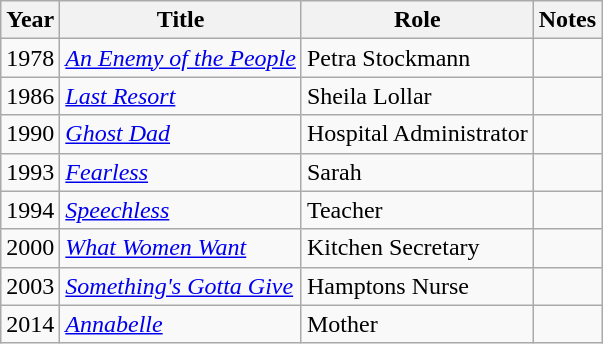<table class="wikitable sortable">
<tr>
<th>Year</th>
<th>Title</th>
<th>Role</th>
<th>Notes</th>
</tr>
<tr>
<td>1978</td>
<td><a href='#'><em>An Enemy of the People</em></a></td>
<td>Petra Stockmann</td>
<td></td>
</tr>
<tr>
<td>1986</td>
<td><a href='#'><em>Last Resort</em></a></td>
<td>Sheila Lollar</td>
<td></td>
</tr>
<tr>
<td>1990</td>
<td><em><a href='#'>Ghost Dad</a></em></td>
<td>Hospital Administrator</td>
<td></td>
</tr>
<tr>
<td>1993</td>
<td><a href='#'><em>Fearless</em></a></td>
<td>Sarah</td>
<td></td>
</tr>
<tr>
<td>1994</td>
<td><a href='#'><em>Speechless</em></a></td>
<td>Teacher</td>
<td></td>
</tr>
<tr>
<td>2000</td>
<td><em><a href='#'>What Women Want</a></em></td>
<td>Kitchen Secretary</td>
<td></td>
</tr>
<tr>
<td>2003</td>
<td><a href='#'><em>Something's Gotta Give</em></a></td>
<td>Hamptons Nurse</td>
<td></td>
</tr>
<tr>
<td>2014</td>
<td><a href='#'><em>Annabelle</em></a></td>
<td>Mother</td>
<td></td>
</tr>
</table>
